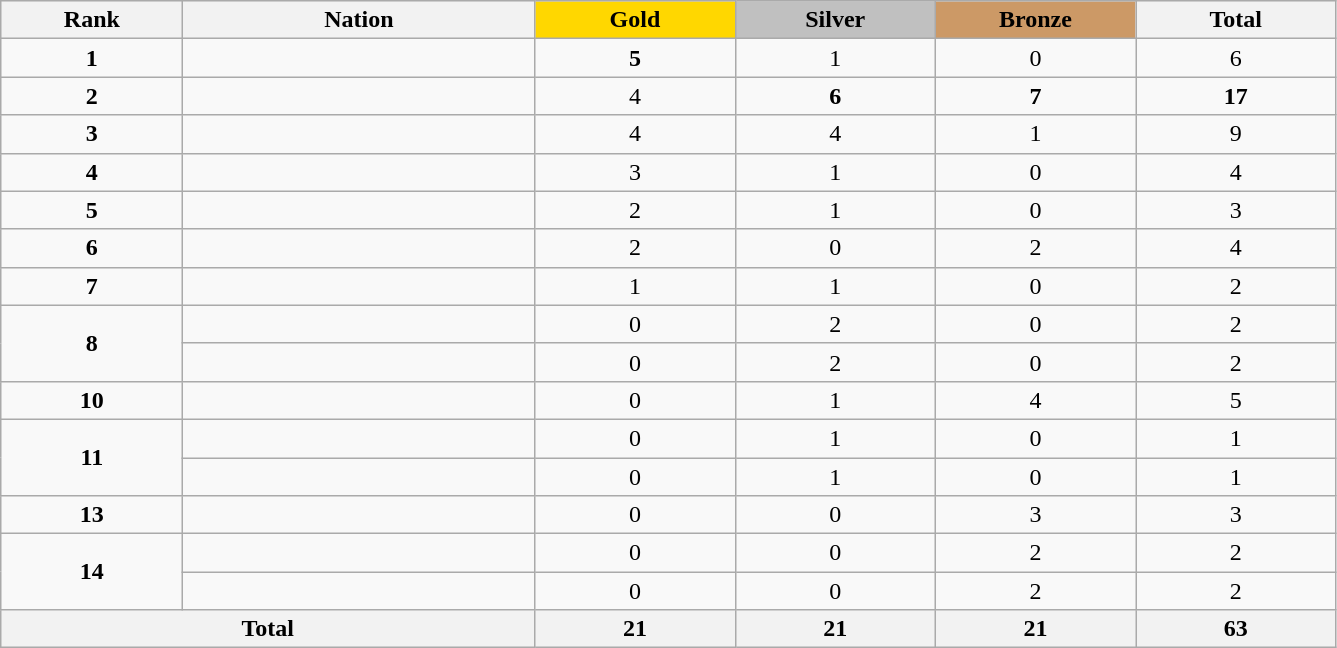<table class="wikitable collapsible autocollapse plainrowheaders" width=70.5% style="text-align:center;">
<tr style="background-color:#EDEDED;">
<th width=100px class="hintergrundfarbe5">Rank</th>
<th width=200px class="hintergrundfarbe6">Nation</th>
<th style="background:    gold; width:15%">Gold</th>
<th style="background:  silver; width:15%">Silver</th>
<th style="background: #CC9966; width:15%">Bronze</th>
<th class="hintergrundfarbe6" style="width:15%">Total</th>
</tr>
<tr>
<td><strong>1</strong></td>
<td align=left></td>
<td><strong>5</strong></td>
<td>1</td>
<td>0</td>
<td>6</td>
</tr>
<tr>
<td><strong>2</strong></td>
<td align=left></td>
<td>4</td>
<td><strong>6</strong></td>
<td><strong>7</strong></td>
<td><strong>17</strong></td>
</tr>
<tr>
<td><strong>3</strong></td>
<td align=left><em></em></td>
<td>4</td>
<td>4</td>
<td>1</td>
<td>9</td>
</tr>
<tr>
<td><strong>4</strong></td>
<td align=left></td>
<td>3</td>
<td>1</td>
<td>0</td>
<td>4</td>
</tr>
<tr>
<td><strong>5</strong></td>
<td align=left></td>
<td>2</td>
<td>1</td>
<td>0</td>
<td>3</td>
</tr>
<tr>
<td><strong>6</strong></td>
<td align=left></td>
<td>2</td>
<td>0</td>
<td>2</td>
<td>4</td>
</tr>
<tr>
<td><strong>7</strong></td>
<td align=left></td>
<td>1</td>
<td>1</td>
<td>0</td>
<td>2</td>
</tr>
<tr>
<td rowspan=2><strong>8</strong></td>
<td align=left></td>
<td>0</td>
<td>2</td>
<td>0</td>
<td>2</td>
</tr>
<tr>
<td align=left></td>
<td>0</td>
<td>2</td>
<td>0</td>
<td>2</td>
</tr>
<tr>
<td><strong>10</strong></td>
<td align=left></td>
<td>0</td>
<td>1</td>
<td>4</td>
<td>5</td>
</tr>
<tr>
<td rowspan=2><strong>11</strong></td>
<td align=left></td>
<td>0</td>
<td>1</td>
<td>0</td>
<td>1</td>
</tr>
<tr>
<td align=left></td>
<td>0</td>
<td>1</td>
<td>0</td>
<td>1</td>
</tr>
<tr>
<td><strong>13</strong></td>
<td align=left></td>
<td>0</td>
<td>0</td>
<td>3</td>
<td>3</td>
</tr>
<tr>
<td rowspan=2><strong>14</strong></td>
<td align=left></td>
<td>0</td>
<td>0</td>
<td>2</td>
<td>2</td>
</tr>
<tr>
<td align=left></td>
<td>0</td>
<td>0</td>
<td>2</td>
<td>2</td>
</tr>
<tr>
<th colspan=2>Total</th>
<th>21</th>
<th>21</th>
<th>21</th>
<th>63</th>
</tr>
</table>
